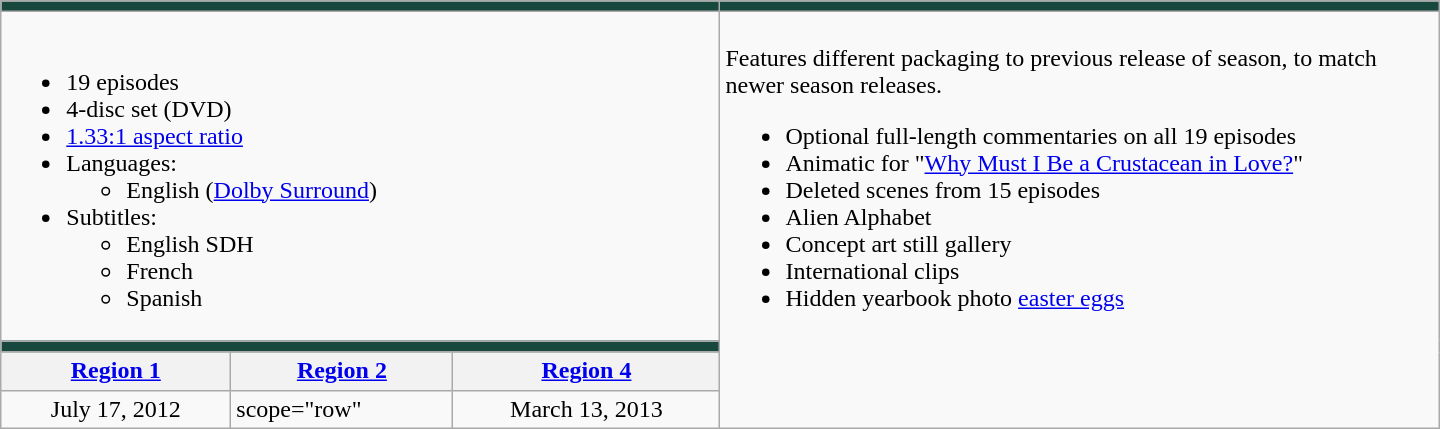<table class="wikitable" style="width:60em;">
<tr>
<th style="background-color:#18473D;" scope="col" colspan="3" width="50%"></th>
<th style="background-color:#18473D;" scope="col" width="50%"></th>
</tr>
<tr>
<td valign="top" colspan="3" scope="row"><br><ul><li>19 episodes</li><li>4-disc set (DVD)</li><li><a href='#'>1.33:1 aspect ratio</a></li><li>Languages:<ul><li>English (<a href='#'>Dolby Surround</a>)</li></ul></li><li>Subtitles:<ul><li>English SDH</li><li>French</li><li>Spanish</li></ul></li></ul></td>
<td valign="top" rowspan="4" scope="row"><br>Features different packaging to previous release of season, to match newer season releases.<ul><li>Optional full-length commentaries on all 19 episodes</li><li>Animatic for "<a href='#'>Why Must I Be a Crustacean in Love?</a>"</li><li>Deleted scenes from 15 episodes</li><li>Alien Alphabet</li><li>Concept art still gallery</li><li>International clips</li><li>Hidden yearbook photo <a href='#'>easter eggs</a></li></ul></td>
</tr>
<tr>
<th style="background-color:#18473D;" scope="col" colspan="3"></th>
</tr>
<tr>
<th scope="col"><a href='#'>Region 1</a></th>
<th scope="col"><a href='#'>Region 2</a></th>
<th scope="col"><a href='#'>Region 4</a></th>
</tr>
<tr>
<td scope="row" align="center">July 17, 2012</td>
<td>scope="row" </td>
<td scope="row" align="center">March 13, 2013</td>
</tr>
</table>
